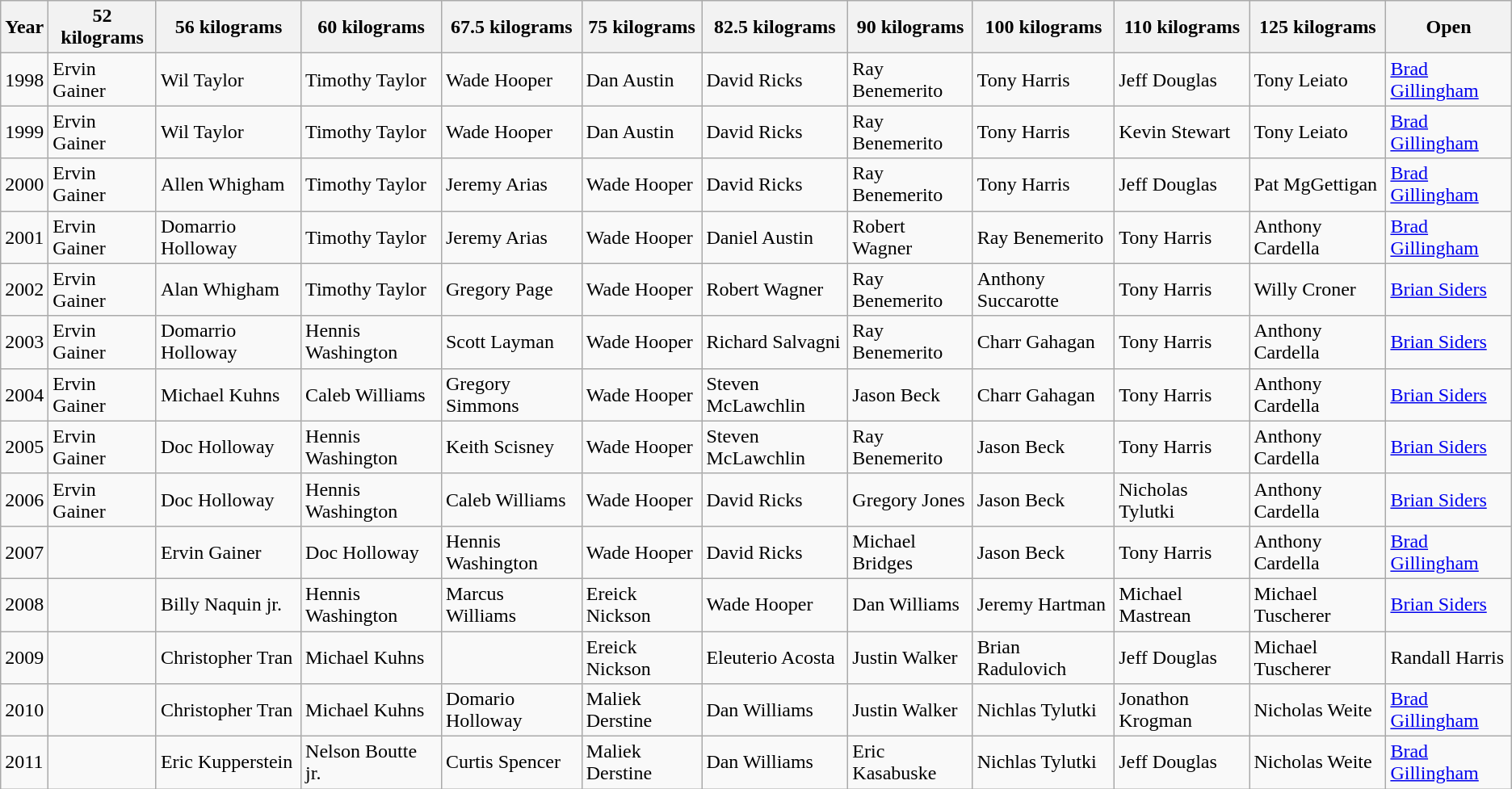<table class="sortable wikitable">
<tr>
<th>Year</th>
<th>52 kilograms</th>
<th>56 kilograms</th>
<th>60 kilograms</th>
<th>67.5 kilograms</th>
<th>75 kilograms</th>
<th>82.5 kilograms</th>
<th>90 kilograms</th>
<th>100 kilograms</th>
<th>110 kilograms</th>
<th>125 kilograms</th>
<th>Open</th>
</tr>
<tr>
<td>1998</td>
<td>Ervin Gainer</td>
<td>Wil Taylor</td>
<td>Timothy Taylor</td>
<td>Wade Hooper</td>
<td>Dan Austin</td>
<td>David Ricks</td>
<td>Ray Benemerito</td>
<td>Tony Harris</td>
<td>Jeff Douglas</td>
<td>Tony Leiato</td>
<td><a href='#'>Brad Gillingham</a></td>
</tr>
<tr>
<td>1999</td>
<td>Ervin Gainer</td>
<td>Wil Taylor</td>
<td>Timothy Taylor</td>
<td>Wade Hooper</td>
<td>Dan Austin</td>
<td>David Ricks</td>
<td>Ray Benemerito</td>
<td>Tony Harris</td>
<td>Kevin Stewart</td>
<td>Tony Leiato</td>
<td><a href='#'>Brad Gillingham</a></td>
</tr>
<tr>
<td>2000</td>
<td>Ervin Gainer</td>
<td>Allen Whigham</td>
<td>Timothy Taylor</td>
<td>Jeremy Arias</td>
<td>Wade Hooper</td>
<td>David Ricks</td>
<td>Ray Benemerito</td>
<td>Tony Harris</td>
<td>Jeff Douglas</td>
<td>Pat MgGettigan</td>
<td><a href='#'>Brad Gillingham</a></td>
</tr>
<tr>
<td>2001</td>
<td>Ervin Gainer</td>
<td>Domarrio Holloway</td>
<td>Timothy Taylor</td>
<td>Jeremy Arias</td>
<td>Wade Hooper</td>
<td>Daniel Austin</td>
<td>Robert Wagner</td>
<td>Ray Benemerito</td>
<td>Tony Harris</td>
<td>Anthony Cardella</td>
<td><a href='#'>Brad Gillingham</a></td>
</tr>
<tr>
<td>2002</td>
<td>Ervin Gainer</td>
<td>Alan Whigham</td>
<td>Timothy Taylor</td>
<td>Gregory Page</td>
<td>Wade Hooper</td>
<td>Robert Wagner</td>
<td>Ray Benemerito</td>
<td>Anthony Succarotte</td>
<td>Tony Harris</td>
<td>Willy Croner</td>
<td><a href='#'>Brian Siders</a></td>
</tr>
<tr>
<td>2003</td>
<td>Ervin Gainer</td>
<td>Domarrio Holloway</td>
<td>Hennis Washington</td>
<td>Scott Layman</td>
<td>Wade Hooper</td>
<td>Richard Salvagni</td>
<td>Ray Benemerito</td>
<td>Charr Gahagan</td>
<td>Tony Harris</td>
<td>Anthony Cardella</td>
<td><a href='#'>Brian Siders</a></td>
</tr>
<tr>
<td>2004</td>
<td>Ervin Gainer</td>
<td>Michael Kuhns</td>
<td>Caleb Williams</td>
<td>Gregory Simmons</td>
<td>Wade Hooper</td>
<td>Steven McLawchlin</td>
<td>Jason Beck</td>
<td>Charr Gahagan</td>
<td>Tony Harris</td>
<td>Anthony Cardella</td>
<td><a href='#'>Brian Siders</a></td>
</tr>
<tr>
<td>2005</td>
<td>Ervin Gainer</td>
<td>Doc Holloway</td>
<td>Hennis Washington</td>
<td>Keith Scisney</td>
<td>Wade Hooper</td>
<td>Steven McLawchlin</td>
<td>Ray Benemerito</td>
<td>Jason Beck</td>
<td>Tony Harris</td>
<td>Anthony Cardella</td>
<td><a href='#'>Brian Siders</a></td>
</tr>
<tr>
<td>2006</td>
<td>Ervin Gainer</td>
<td>Doc Holloway</td>
<td>Hennis Washington</td>
<td>Caleb Williams</td>
<td>Wade Hooper</td>
<td>David Ricks</td>
<td>Gregory Jones</td>
<td>Jason Beck</td>
<td>Nicholas Tylutki</td>
<td>Anthony Cardella</td>
<td><a href='#'>Brian Siders</a></td>
</tr>
<tr>
<td>2007</td>
<td></td>
<td>Ervin Gainer</td>
<td>Doc Holloway</td>
<td>Hennis Washington</td>
<td>Wade Hooper</td>
<td>David Ricks</td>
<td>Michael Bridges</td>
<td>Jason Beck</td>
<td>Tony Harris</td>
<td>Anthony Cardella</td>
<td><a href='#'>Brad Gillingham</a></td>
</tr>
<tr>
<td>2008</td>
<td></td>
<td>Billy Naquin jr.</td>
<td>Hennis Washington</td>
<td>Marcus Williams</td>
<td>Ereick Nickson</td>
<td>Wade Hooper</td>
<td>Dan Williams</td>
<td>Jeremy Hartman</td>
<td>Michael Mastrean</td>
<td>Michael Tuscherer</td>
<td><a href='#'>Brian Siders</a></td>
</tr>
<tr>
<td>2009</td>
<td></td>
<td>Christopher Tran</td>
<td>Michael Kuhns</td>
<td></td>
<td>Ereick Nickson</td>
<td>Eleuterio Acosta</td>
<td>Justin Walker</td>
<td>Brian Radulovich</td>
<td>Jeff Douglas</td>
<td>Michael Tuscherer</td>
<td>Randall Harris</td>
</tr>
<tr>
<td>2010</td>
<td></td>
<td>Christopher Tran</td>
<td>Michael Kuhns</td>
<td>Domario Holloway</td>
<td>Maliek Derstine</td>
<td>Dan Williams</td>
<td>Justin Walker</td>
<td>Nichlas Tylutki</td>
<td>Jonathon Krogman</td>
<td>Nicholas Weite</td>
<td><a href='#'>Brad Gillingham</a></td>
</tr>
<tr>
<td>2011</td>
<td></td>
<td>Eric Kupperstein</td>
<td>Nelson Boutte jr.</td>
<td>Curtis Spencer</td>
<td>Maliek Derstine</td>
<td>Dan Williams</td>
<td>Eric Kasabuske</td>
<td>Nichlas Tylutki</td>
<td>Jeff Douglas</td>
<td>Nicholas Weite</td>
<td><a href='#'>Brad Gillingham</a></td>
</tr>
</table>
